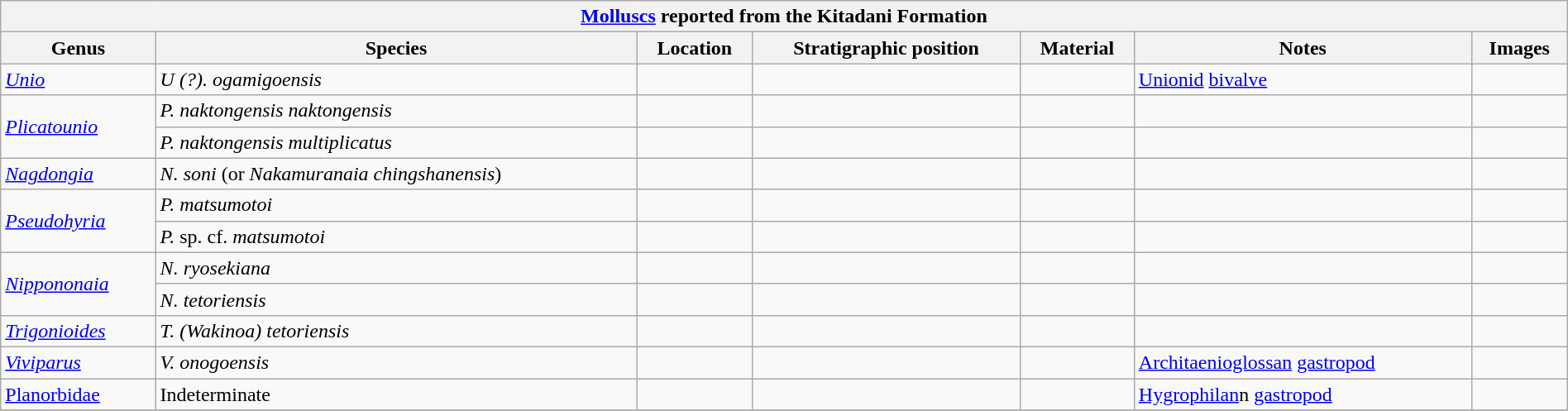<table class="wikitable" align="center" width="100%">
<tr>
<th colspan="7" align="center"><strong><a href='#'>Molluscs</a> reported from the Kitadani Formation</strong></th>
</tr>
<tr>
<th>Genus</th>
<th>Species</th>
<th>Location</th>
<th>Stratigraphic position</th>
<th>Material</th>
<th>Notes</th>
<th>Images</th>
</tr>
<tr>
<td><em><a href='#'>Unio</a></em></td>
<td><em>U (?). ogamigoensis</em></td>
<td></td>
<td></td>
<td></td>
<td><a href='#'>Unionid</a> <a href='#'>bivalve</a></td>
<td></td>
</tr>
<tr>
<td rowspan="2"><em><a href='#'>Plicatounio</a></em></td>
<td><em>P. naktongensis naktongensis</em></td>
<td></td>
<td></td>
<td></td>
<td></td>
<td></td>
</tr>
<tr>
<td><em>P. naktongensis multiplicatus</em></td>
<td></td>
<td></td>
<td></td>
<td></td>
<td></td>
</tr>
<tr>
<td><em><a href='#'>Nagdongia</a></em></td>
<td><em>N. soni</em> (or <em>Nakamuranaia chingshanensis</em>)</td>
<td></td>
<td></td>
<td></td>
<td></td>
<td></td>
</tr>
<tr>
<td rowspan="2"><em><a href='#'>Pseudohyria</a></em></td>
<td><em>P. matsumotoi</em></td>
<td></td>
<td></td>
<td></td>
<td></td>
<td></td>
</tr>
<tr>
<td><em>P.</em> sp. cf. <em>matsumotoi</em></td>
<td></td>
<td></td>
<td></td>
<td></td>
<td></td>
</tr>
<tr>
<td rowspan="2"><em><a href='#'>Nippononaia</a></em></td>
<td><em>N. ryosekiana</em></td>
<td></td>
<td></td>
<td></td>
<td></td>
<td></td>
</tr>
<tr>
<td><em>N. tetoriensis</em></td>
<td></td>
<td></td>
<td></td>
<td></td>
<td></td>
</tr>
<tr>
<td><em><a href='#'>Trigonioides</a></em></td>
<td><em>T. (Wakinoa) tetoriensis</em></td>
<td></td>
<td></td>
<td></td>
<td></td>
<td></td>
</tr>
<tr>
<td><em><a href='#'>Viviparus</a></em></td>
<td><em>V. onogoensis</em></td>
<td></td>
<td></td>
<td></td>
<td><a href='#'>Architaenioglossan</a> <a href='#'>gastropod</a></td>
<td></td>
</tr>
<tr>
<td><a href='#'>Planorbidae</a></td>
<td>Indeterminate</td>
<td></td>
<td></td>
<td></td>
<td><a href='#'>Hygrophilan</a>n <a href='#'>gastropod</a></td>
<td></td>
</tr>
<tr>
</tr>
</table>
